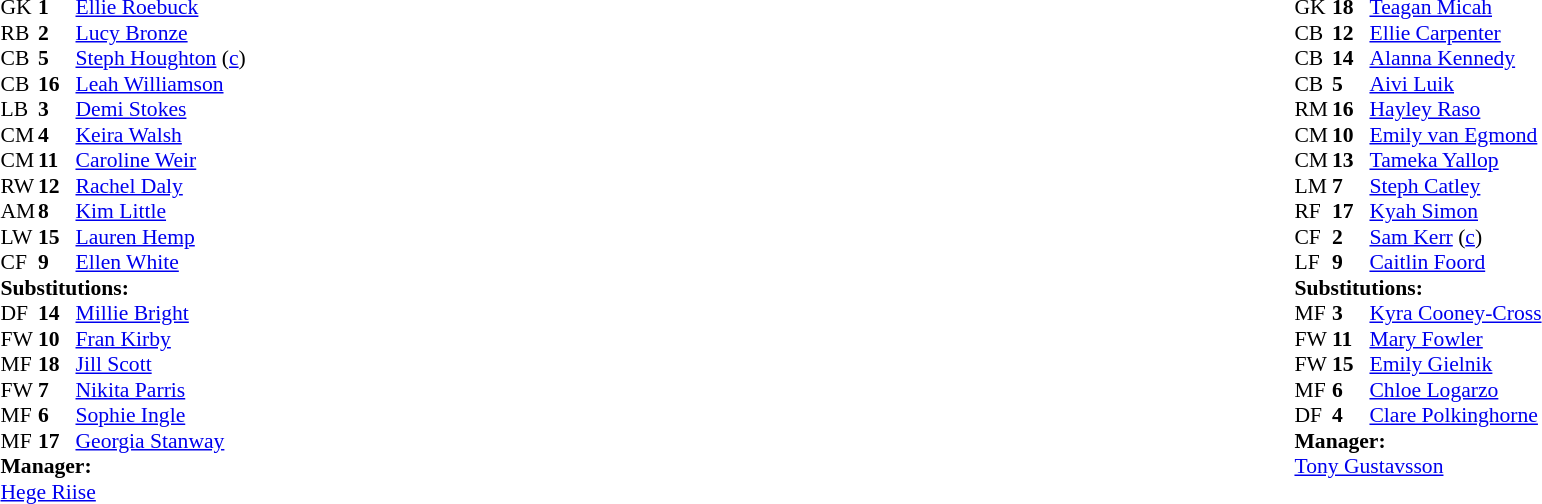<table width="100%">
<tr>
<td valign="top" width="40%"><br><table style="font-size:90%" cellspacing="0" cellpadding="0">
<tr>
<th width=25></th>
<th width=25></th>
</tr>
<tr>
<td>GK</td>
<td><strong>1</strong></td>
<td><a href='#'>Ellie Roebuck</a></td>
</tr>
<tr>
<td>RB</td>
<td><strong>2</strong></td>
<td><a href='#'>Lucy Bronze</a></td>
<td></td>
<td></td>
</tr>
<tr>
<td>CB</td>
<td><strong>5</strong></td>
<td><a href='#'>Steph Houghton</a> (<a href='#'>c</a>)</td>
</tr>
<tr>
<td>CB</td>
<td><strong>16</strong></td>
<td><a href='#'>Leah Williamson</a></td>
</tr>
<tr>
<td>LB</td>
<td><strong>3</strong></td>
<td><a href='#'>Demi Stokes</a></td>
<td></td>
<td></td>
</tr>
<tr>
<td>CM</td>
<td><strong>4</strong></td>
<td><a href='#'>Keira Walsh</a></td>
<td></td>
<td></td>
</tr>
<tr>
<td>CM</td>
<td><strong>11</strong></td>
<td><a href='#'>Caroline Weir</a></td>
</tr>
<tr>
<td>RW</td>
<td><strong>12</strong></td>
<td><a href='#'>Rachel Daly</a></td>
<td></td>
<td></td>
</tr>
<tr>
<td>AM</td>
<td><strong>8</strong></td>
<td><a href='#'>Kim Little</a></td>
<td></td>
<td></td>
</tr>
<tr>
<td>LW</td>
<td><strong>15</strong></td>
<td><a href='#'>Lauren Hemp</a></td>
<td></td>
<td></td>
</tr>
<tr>
<td>CF</td>
<td><strong>9</strong></td>
<td><a href='#'>Ellen White</a></td>
</tr>
<tr>
<td colspan=3><strong>Substitutions:</strong></td>
</tr>
<tr>
<td>DF</td>
<td><strong>14</strong></td>
<td><a href='#'>Millie Bright</a></td>
<td></td>
<td></td>
</tr>
<tr>
<td>FW</td>
<td><strong>10</strong></td>
<td><a href='#'>Fran Kirby</a></td>
<td></td>
<td></td>
</tr>
<tr>
<td>MF</td>
<td><strong>18</strong></td>
<td><a href='#'>Jill Scott</a></td>
<td></td>
<td></td>
</tr>
<tr>
<td>FW</td>
<td><strong>7</strong></td>
<td><a href='#'>Nikita Parris</a></td>
<td></td>
<td></td>
</tr>
<tr>
<td>MF</td>
<td><strong>6</strong></td>
<td><a href='#'>Sophie Ingle</a></td>
<td></td>
<td></td>
</tr>
<tr>
<td>MF</td>
<td><strong>17</strong></td>
<td><a href='#'>Georgia Stanway</a></td>
<td></td>
<td></td>
</tr>
<tr>
<td colspan=3><strong>Manager:</strong></td>
</tr>
<tr>
<td colspan=3> <a href='#'>Hege Riise</a></td>
</tr>
</table>
</td>
<td valign="top"></td>
<td valign="top" width="50%"><br><table style="font-size:90%; margin:auto" cellspacing="0" cellpadding="0">
<tr>
<th width=25></th>
<th width=25></th>
</tr>
<tr>
<td>GK</td>
<td><strong>18</strong></td>
<td><a href='#'>Teagan Micah</a></td>
</tr>
<tr>
<td>CB</td>
<td><strong>12</strong></td>
<td><a href='#'>Ellie Carpenter</a></td>
</tr>
<tr>
<td>CB</td>
<td><strong>14</strong></td>
<td><a href='#'>Alanna Kennedy</a></td>
</tr>
<tr>
<td>CB</td>
<td><strong>5</strong></td>
<td><a href='#'>Aivi Luik</a></td>
<td></td>
<td></td>
</tr>
<tr>
<td>RM</td>
<td><strong>16</strong></td>
<td><a href='#'>Hayley Raso</a></td>
<td></td>
<td></td>
</tr>
<tr>
<td>CM</td>
<td><strong>10</strong></td>
<td><a href='#'>Emily van Egmond</a></td>
</tr>
<tr>
<td>CM</td>
<td><strong>13</strong></td>
<td><a href='#'>Tameka Yallop</a></td>
</tr>
<tr>
<td>LM</td>
<td><strong>7</strong></td>
<td><a href='#'>Steph Catley</a></td>
</tr>
<tr>
<td>RF</td>
<td><strong>17</strong></td>
<td><a href='#'>Kyah Simon</a></td>
<td></td>
<td></td>
</tr>
<tr>
<td>CF</td>
<td><strong>2</strong></td>
<td><a href='#'>Sam Kerr</a> (<a href='#'>c</a>)</td>
<td></td>
</tr>
<tr>
<td>LF</td>
<td><strong>9</strong></td>
<td><a href='#'>Caitlin Foord</a></td>
<td></td>
<td></td>
</tr>
<tr>
<td colspan=3><strong>Substitutions:</strong></td>
</tr>
<tr>
<td>MF</td>
<td><strong>3</strong></td>
<td><a href='#'>Kyra Cooney-Cross</a></td>
<td></td>
<td></td>
<td></td>
</tr>
<tr>
<td>FW</td>
<td><strong>11</strong></td>
<td><a href='#'>Mary Fowler</a></td>
<td></td>
<td></td>
</tr>
<tr>
<td>FW</td>
<td><strong>15</strong></td>
<td><a href='#'>Emily Gielnik</a></td>
<td></td>
<td></td>
</tr>
<tr>
<td>MF</td>
<td><strong>6</strong></td>
<td><a href='#'>Chloe Logarzo</a></td>
<td></td>
<td></td>
</tr>
<tr>
<td>DF</td>
<td><strong>4</strong></td>
<td><a href='#'>Clare Polkinghorne</a></td>
<td></td>
<td></td>
<td></td>
</tr>
<tr>
<td colspan=3><strong>Manager:</strong></td>
</tr>
<tr>
<td colspan=3> <a href='#'>Tony Gustavsson</a></td>
</tr>
</table>
</td>
</tr>
</table>
